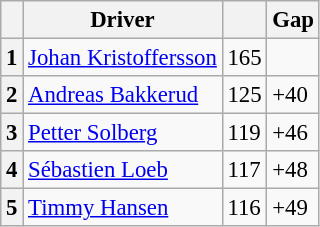<table class="wikitable" style="font-size: 95%;">
<tr>
<th></th>
<th>Driver</th>
<th></th>
<th>Gap</th>
</tr>
<tr>
<th>1</th>
<td> <a href='#'>Johan Kristoffersson</a></td>
<td>165</td>
<td></td>
</tr>
<tr>
<th>2</th>
<td> <a href='#'>Andreas Bakkerud</a></td>
<td>125</td>
<td>+40</td>
</tr>
<tr>
<th>3</th>
<td> <a href='#'>Petter Solberg</a></td>
<td>119</td>
<td>+46</td>
</tr>
<tr>
<th>4</th>
<td> <a href='#'>Sébastien Loeb</a></td>
<td>117</td>
<td>+48</td>
</tr>
<tr>
<th>5</th>
<td> <a href='#'>Timmy Hansen</a></td>
<td>116</td>
<td>+49</td>
</tr>
</table>
